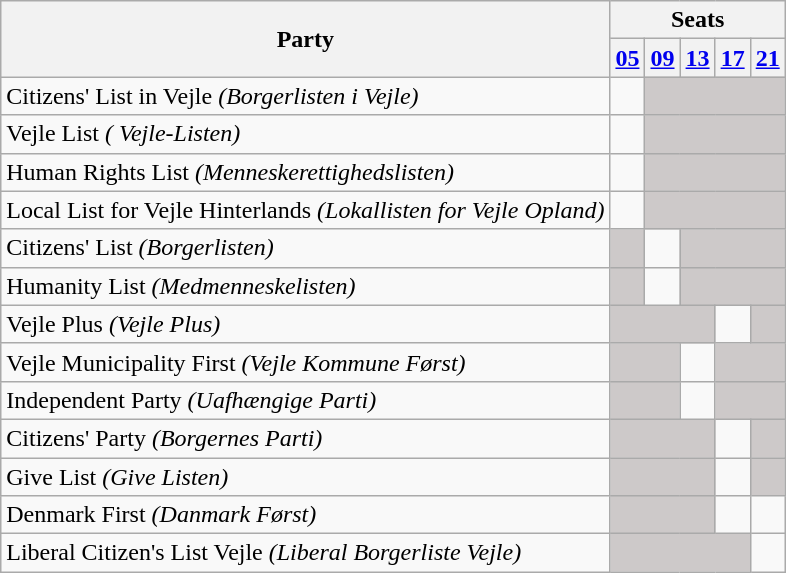<table class="wikitable">
<tr>
<th rowspan=2>Party</th>
<th colspan=11>Seats</th>
</tr>
<tr>
<th><a href='#'>05</a></th>
<th><a href='#'>09</a></th>
<th><a href='#'>13</a></th>
<th><a href='#'>17</a></th>
<th><a href='#'>21</a></th>
</tr>
<tr>
<td>Citizens' List in Vejle <em>(Borgerlisten i Vejle)</em></td>
<td></td>
<td style="background:#CDC9C9;" colspan=4></td>
</tr>
<tr>
<td>Vejle List <em>(	Vejle-Listen)</em></td>
<td></td>
<td style="background:#CDC9C9;" colspan=4></td>
</tr>
<tr>
<td>Human Rights List <em>(Menneskerettighedslisten)</em></td>
<td></td>
<td style="background:#CDC9C9;" colspan=4></td>
</tr>
<tr>
<td>Local List for Vejle Hinterlands <em>(Lokallisten for Vejle Opland)</em></td>
<td></td>
<td style="background:#CDC9C9;" colspan=4></td>
</tr>
<tr>
<td>Citizens' List <em>(Borgerlisten)</em></td>
<td style="background:#CDC9C9;"></td>
<td></td>
<td style="background:#CDC9C9;" colspan=3></td>
</tr>
<tr>
<td>Humanity List <em>(Medmenneskelisten)</em></td>
<td style="background:#CDC9C9;"></td>
<td></td>
<td style="background:#CDC9C9;" colspan=3></td>
</tr>
<tr>
<td>Vejle Plus <em>(Vejle Plus)</em></td>
<td style="background:#CDC9C9;" colspan=3></td>
<td></td>
<td style="background:#CDC9C9;"></td>
</tr>
<tr>
<td>Vejle Municipality First <em>(Vejle Kommune Først)</em></td>
<td style="background:#CDC9C9;" colspan=2></td>
<td></td>
<td style="background:#CDC9C9;" colspan=2></td>
</tr>
<tr>
<td>Independent Party <em>(Uafhængige Parti)</em></td>
<td style="background:#CDC9C9;" colspan=2></td>
<td></td>
<td style="background:#CDC9C9;" colspan=2></td>
</tr>
<tr>
<td>Citizens' Party <em>(Borgernes Parti)</em></td>
<td style="background:#CDC9C9;" colspan=3></td>
<td></td>
<td style="background:#CDC9C9;"></td>
</tr>
<tr>
<td>Give List <em>(Give Listen)</em></td>
<td style="background:#CDC9C9;" colspan=3></td>
<td></td>
<td style="background:#CDC9C9;"></td>
</tr>
<tr>
<td>Denmark First <em>(Danmark Først)</em></td>
<td style="background:#CDC9C9;" colspan=3></td>
<td></td>
<td></td>
</tr>
<tr>
<td>Liberal Citizen's List Vejle <em>(Liberal Borgerliste Vejle)</em></td>
<td style="background:#CDC9C9;" colspan=4></td>
<td></td>
</tr>
</table>
